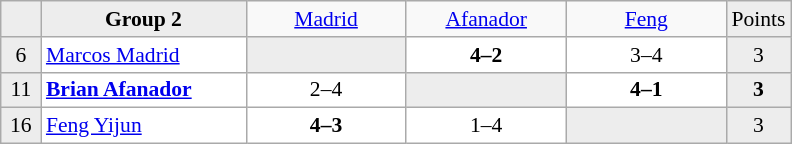<table class="wikitable" style="font-size:90%">
<tr style="text-align:center;">
<td style="background-color:#ededed;" width="20"></td>
<td style="background-color:#ededed;" width="130" style="text-align:center;"><strong>Group 2</strong></td>
<td width="100"> <a href='#'>Madrid</a></td>
<td width="100"> <a href='#'>Afanador</a></td>
<td width="100"> <a href='#'>Feng</a></td>
<td style="background-color:#ededed;" width="30">Points</td>
</tr>
<tr style="text-align:center;background-color:#ffffff;">
<td style="background-color:#ededed;">6</td>
<td style="text-align:left;"> <a href='#'>Marcos Madrid</a></td>
<td style="background-color:#ededed;"></td>
<td><strong>4–2</strong></td>
<td>3–4</td>
<td style="background-color:#ededed;">3</td>
</tr>
<tr style="text-align:center;background-color:#ffffff;">
<td style="background-color:#ededed;">11</td>
<td style="text-align:left;"> <strong><a href='#'>Brian Afanador</a></strong></td>
<td>2–4</td>
<td style="background-color:#ededed;"></td>
<td><strong>4–1</strong></td>
<td style="background-color:#ededed;"><strong>3</strong></td>
</tr>
<tr style="text-align:center;background-color:#ffffff;">
<td style="background-color:#ededed;">16</td>
<td style="text-align:left;"> <a href='#'>Feng Yijun</a></td>
<td><strong>4–3</strong></td>
<td>1–4</td>
<td style="background-color:#ededed;"></td>
<td style="background-color:#ededed;">3</td>
</tr>
</table>
